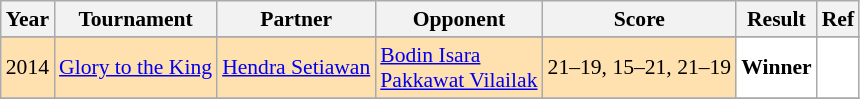<table class="sortable wikitable" style="font-size: 90%;">
<tr>
<th>Year</th>
<th>Tournament</th>
<th>Partner</th>
<th>Opponent</th>
<th>Score</th>
<th>Result</th>
<th>Ref</th>
</tr>
<tr>
</tr>
<tr style="background:#FFE0AF">
<td align="center">2014</td>
<td align="left"><a href='#'>Glory to the King</a></td>
<td align="left"> <a href='#'>Hendra Setiawan</a></td>
<td align="left"> <a href='#'>Bodin Isara</a> <br>  <a href='#'>Pakkawat Vilailak</a></td>
<td align="left">21–19, 15–21, 21–19</td>
<td style="text-align:left; background:white"> <strong>Winner</strong></td>
<td style="text-align:center; background:white"></td>
</tr>
<tr>
</tr>
</table>
